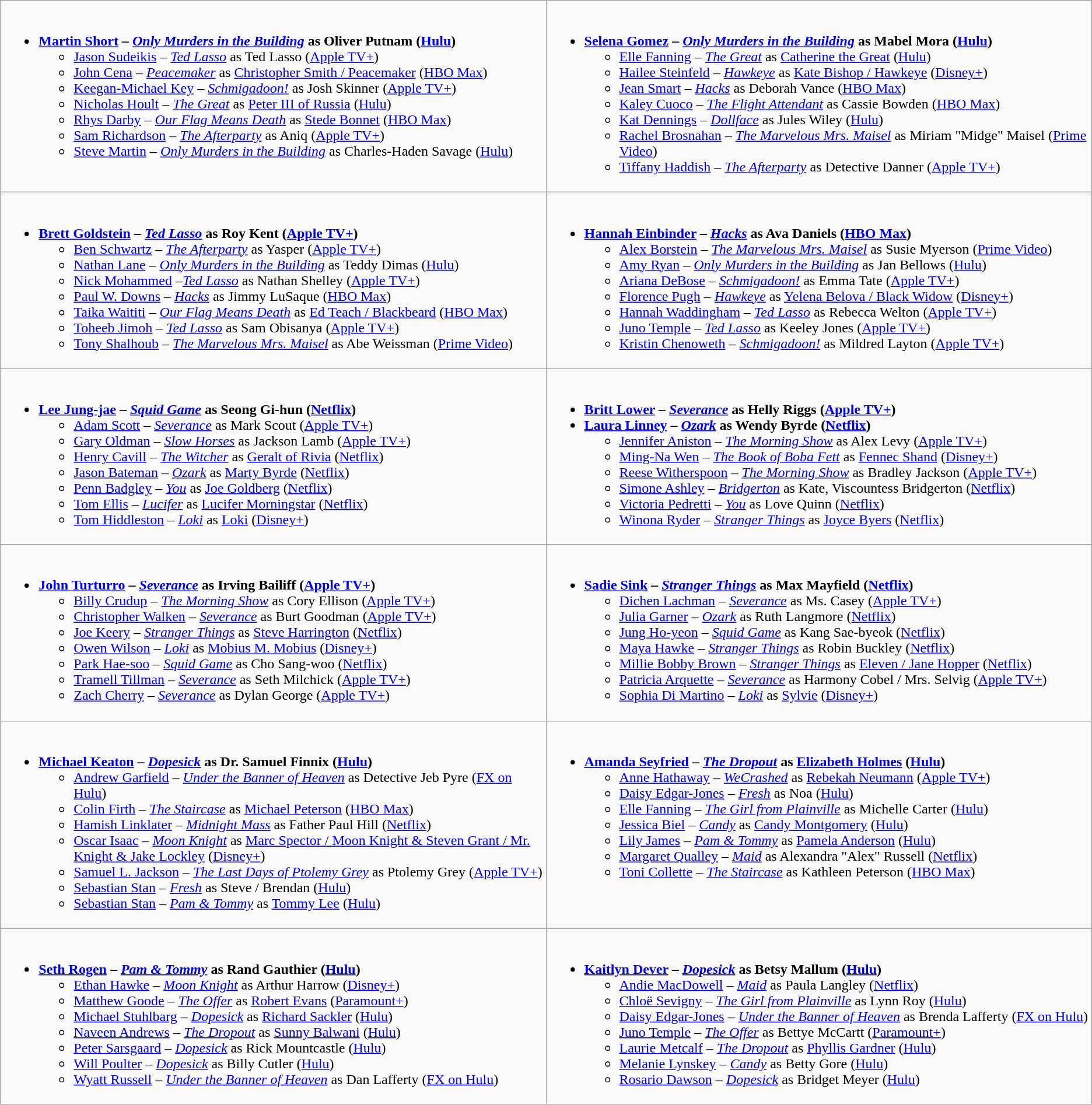<table class="wikitable">
<tr>
<td valign="top" width="50%"><br><ul><li><strong><a href='#'>Martin Short</a> – <em><a href='#'>Only Murders in the Building</a></em> as Oliver Putnam (<a href='#'>Hulu</a>)</strong><ul><li><a href='#'>Jason Sudeikis</a> – <em><a href='#'>Ted Lasso</a></em> as Ted Lasso (<a href='#'>Apple TV+</a>)</li><li><a href='#'>John Cena</a> – <em><a href='#'>Peacemaker</a></em> as <a href='#'>Christopher Smith / Peacemaker</a> (<a href='#'>HBO Max</a>)</li><li><a href='#'>Keegan-Michael Key</a> – <em><a href='#'>Schmigadoon!</a></em> as Josh Skinner (<a href='#'>Apple TV+</a>)</li><li><a href='#'>Nicholas Hoult</a> – <em><a href='#'>The Great</a></em> as <a href='#'>Peter III of Russia</a> (<a href='#'>Hulu</a>)</li><li><a href='#'>Rhys Darby</a> – <em><a href='#'>Our Flag Means Death</a></em> as <a href='#'>Stede Bonnet</a> (<a href='#'>HBO Max</a>)</li><li><a href='#'>Sam Richardson</a> – <em><a href='#'>The Afterparty</a></em> as Aniq (<a href='#'>Apple TV+</a>)</li><li><a href='#'>Steve Martin</a> – <em><a href='#'>Only Murders in the Building</a></em> as Charles-Haden Savage (<a href='#'>Hulu</a>)</li></ul></li></ul></td>
<td valign="top" width="50%"><br><ul><li><strong><a href='#'>Selena Gomez</a> – <em><a href='#'>Only Murders in the Building</a></em> as Mabel Mora (<a href='#'>Hulu</a>)</strong><ul><li><a href='#'>Elle Fanning</a> – <em><a href='#'>The Great</a></em> as <a href='#'>Catherine the Great</a> (<a href='#'>Hulu</a>)</li><li><a href='#'>Hailee Steinfeld</a> – <em><a href='#'>Hawkeye</a></em> as <a href='#'>Kate Bishop / Hawkeye</a> (<a href='#'>Disney+</a>)</li><li><a href='#'>Jean Smart</a> – <em><a href='#'>Hacks</a></em> as Deborah Vance (<a href='#'>HBO Max</a>)</li><li><a href='#'>Kaley Cuoco</a> – <em><a href='#'>The Flight Attendant</a></em> as Cassie Bowden (<a href='#'>HBO Max</a>)</li><li><a href='#'>Kat Dennings</a> – <em><a href='#'>Dollface</a></em> as Jules Wiley (<a href='#'>Hulu</a>)</li><li><a href='#'>Rachel Brosnahan</a> – <em><a href='#'>The Marvelous Mrs. Maisel</a></em> as Miriam "Midge" Maisel (<a href='#'>Prime Video</a>)</li><li><a href='#'>Tiffany Haddish</a> – <em><a href='#'>The Afterparty</a></em> as Detective Danner (<a href='#'>Apple TV+</a>)</li></ul></li></ul></td>
</tr>
<tr>
<td valign="top" width="50%"><br><ul><li><strong><a href='#'>Brett Goldstein</a> – <em><a href='#'>Ted Lasso</a></em> as Roy Kent (<a href='#'>Apple TV+</a>)</strong><ul><li><a href='#'>Ben Schwartz</a> – <em><a href='#'>The Afterparty</a></em> as Yasper (<a href='#'>Apple TV+</a>)</li><li><a href='#'>Nathan Lane</a> – <em><a href='#'>Only Murders in the Building</a></em> as Teddy Dimas (<a href='#'>Hulu</a>)</li><li><a href='#'>Nick Mohammed</a> –<em><a href='#'>Ted Lasso</a></em> as Nathan Shelley (<a href='#'>Apple TV+</a>)</li><li><a href='#'>Paul W. Downs</a> – <em><a href='#'>Hacks</a></em> as Jimmy LuSaque (<a href='#'>HBO Max</a>)</li><li><a href='#'>Taika Waititi</a> – <em><a href='#'>Our Flag Means Death</a></em> as <a href='#'>Ed Teach / Blackbeard</a> (<a href='#'>HBO Max</a>)</li><li><a href='#'>Toheeb Jimoh</a> – <em><a href='#'>Ted Lasso</a></em> as Sam Obisanya (<a href='#'>Apple TV+</a>)</li><li><a href='#'>Tony Shalhoub</a> – <em><a href='#'>The Marvelous Mrs. Maisel</a></em> as Abe Weissman (<a href='#'>Prime Video</a>)</li></ul></li></ul></td>
<td valign="top" width="50%"><br><ul><li><strong><a href='#'>Hannah Einbinder</a> – <em><a href='#'>Hacks</a></em> as Ava Daniels (<a href='#'>HBO Max</a>)</strong><ul><li><a href='#'>Alex Borstein</a> – <em><a href='#'>The Marvelous Mrs. Maisel</a></em> as Susie Myerson (<a href='#'>Prime Video</a>)</li><li><a href='#'>Amy Ryan</a> – <em><a href='#'>Only Murders in the Building</a></em> as Jan Bellows (<a href='#'>Hulu</a>)</li><li><a href='#'>Ariana DeBose</a> – <em><a href='#'>Schmigadoon!</a></em> as Emma Tate (<a href='#'>Apple TV+</a>)</li><li><a href='#'>Florence Pugh</a> – <em><a href='#'>Hawkeye</a></em> as <a href='#'>Yelena Belova / Black Widow</a> (<a href='#'>Disney+</a>)</li><li><a href='#'>Hannah Waddingham</a> – <em><a href='#'>Ted Lasso</a></em> as Rebecca Welton (<a href='#'>Apple TV+</a>)</li><li><a href='#'>Juno Temple</a> – <em><a href='#'>Ted Lasso</a></em> as Keeley Jones (<a href='#'>Apple TV+</a>)</li><li><a href='#'>Kristin Chenoweth</a> – <em><a href='#'>Schmigadoon!</a></em> as Mildred Layton (<a href='#'>Apple TV+</a>)</li></ul></li></ul></td>
</tr>
<tr>
<td valign="top" width="50%"><br><ul><li><strong><a href='#'>Lee Jung-jae</a> – <em><a href='#'>Squid Game</a></em> as Seong Gi-hun (<a href='#'>Netflix</a>)</strong><ul><li><a href='#'>Adam Scott</a> – <em><a href='#'>Severance</a></em> as Mark Scout (<a href='#'>Apple TV+</a>)</li><li><a href='#'>Gary Oldman</a> – <em><a href='#'>Slow Horses</a></em> as Jackson Lamb (<a href='#'>Apple TV+</a>)</li><li><a href='#'>Henry Cavill</a> – <em><a href='#'>The Witcher</a></em> as <a href='#'>Geralt of Rivia</a> (<a href='#'>Netflix</a>)</li><li><a href='#'>Jason Bateman</a> – <em><a href='#'>Ozark</a></em> as <a href='#'>Marty Byrde</a> (<a href='#'>Netflix</a>)</li><li><a href='#'>Penn Badgley</a> – <em><a href='#'>You</a></em> as <a href='#'>Joe Goldberg</a> (<a href='#'>Netflix</a>)</li><li><a href='#'>Tom Ellis</a> – <em><a href='#'>Lucifer</a></em> as <a href='#'>Lucifer Morningstar</a> (<a href='#'>Netflix</a>)</li><li><a href='#'>Tom Hiddleston</a> – <em><a href='#'>Loki</a></em> as <a href='#'>Loki</a> (<a href='#'>Disney+</a>)</li></ul></li></ul></td>
<td valign="top" width="50%"><br><ul><li><strong><a href='#'>Britt Lower</a> – <em><a href='#'>Severance</a></em> as Helly Riggs (<a href='#'>Apple TV+</a>)</strong></li><li><strong><a href='#'>Laura Linney</a> – <em><a href='#'>Ozark</a></em> as Wendy Byrde (<a href='#'>Netflix</a>)</strong><ul><li><a href='#'>Jennifer Aniston</a> – <em><a href='#'>The Morning Show</a></em> as Alex Levy (<a href='#'>Apple TV+</a>)</li><li><a href='#'>Ming-Na Wen</a> – <em><a href='#'>The Book of Boba Fett</a></em> as <a href='#'>Fennec Shand</a> (<a href='#'>Disney+</a>)</li><li><a href='#'>Reese Witherspoon</a> – <em><a href='#'>The Morning Show</a></em> as Bradley Jackson (<a href='#'>Apple TV+</a>)</li><li><a href='#'>Simone Ashley</a> – <em><a href='#'>Bridgerton</a></em> as Kate, Viscountess Bridgerton (<a href='#'>Netflix</a>)</li><li><a href='#'>Victoria Pedretti</a> – <em><a href='#'>You</a></em> as Love Quinn (<a href='#'>Netflix</a>)</li><li><a href='#'>Winona Ryder</a> – <em><a href='#'>Stranger Things</a></em> as <a href='#'>Joyce Byers</a> (<a href='#'>Netflix</a>)</li></ul></li></ul></td>
</tr>
<tr>
<td valign="top" width="50%"><br><ul><li><strong><a href='#'>John Turturro</a> – <em><a href='#'>Severance</a></em> as Irving Bailiff (<a href='#'>Apple TV+</a>)</strong><ul><li><a href='#'>Billy Crudup</a> – <em><a href='#'>The Morning Show</a></em> as Cory Ellison (<a href='#'>Apple TV+</a>)</li><li><a href='#'>Christopher Walken</a> – <em><a href='#'>Severance</a></em> as Burt Goodman (<a href='#'>Apple TV+</a>)</li><li><a href='#'>Joe Keery</a> – <em><a href='#'>Stranger Things</a></em> as <a href='#'>Steve Harrington</a> (<a href='#'>Netflix</a>)</li><li><a href='#'>Owen Wilson</a> – <em><a href='#'>Loki</a></em> as <a href='#'>Mobius M. Mobius</a> (<a href='#'>Disney+</a>)</li><li><a href='#'>Park Hae-soo</a> – <em><a href='#'>Squid Game</a></em> as Cho Sang-woo (<a href='#'>Netflix</a>)</li><li><a href='#'>Tramell Tillman</a> – <em><a href='#'>Severance</a></em> as Seth Milchick (<a href='#'>Apple TV+</a>)</li><li><a href='#'>Zach Cherry</a> – <em><a href='#'>Severance</a></em> as Dylan George (<a href='#'>Apple TV+</a>)</li></ul></li></ul></td>
<td valign="top" width="50%"><br><ul><li><strong><a href='#'>Sadie Sink</a> – <em><a href='#'>Stranger Things</a></em> as Max Mayfield (<a href='#'>Netflix</a>)</strong><ul><li><a href='#'>Dichen Lachman</a> – <em><a href='#'>Severance</a></em> as Ms. Casey (<a href='#'>Apple TV+</a>)</li><li><a href='#'>Julia Garner</a> – <em><a href='#'>Ozark</a></em> as Ruth Langmore (<a href='#'>Netflix</a>)</li><li><a href='#'>Jung Ho-yeon</a> – <em><a href='#'>Squid Game</a></em> as Kang Sae-byeok (<a href='#'>Netflix</a>)</li><li><a href='#'>Maya Hawke</a> – <em><a href='#'>Stranger Things</a></em> as Robin Buckley (<a href='#'>Netflix</a>)</li><li><a href='#'>Millie Bobby Brown</a> – <em><a href='#'>Stranger Things</a></em> as <a href='#'>Eleven / Jane Hopper</a> (<a href='#'>Netflix</a>)</li><li><a href='#'>Patricia Arquette</a> – <em><a href='#'>Severance</a></em> as Harmony Cobel / Mrs. Selvig (<a href='#'>Apple TV+</a>)</li><li><a href='#'>Sophia Di Martino</a> – <em><a href='#'>Loki</a></em> as <a href='#'>Sylvie</a> (<a href='#'>Disney+</a>)</li></ul></li></ul></td>
</tr>
<tr>
<td valign="top" width="50%"><br><ul><li><strong><a href='#'>Michael Keaton</a> – <em><a href='#'>Dopesick</a></em> as Dr. Samuel Finnix (<a href='#'>Hulu</a>)</strong><ul><li><a href='#'>Andrew Garfield</a> – <em><a href='#'>Under the Banner of Heaven</a></em> as Detective Jeb Pyre (<a href='#'>FX on Hulu</a>)</li><li><a href='#'>Colin Firth</a> – <em><a href='#'>The Staircase</a></em> as <a href='#'>Michael Peterson</a> (<a href='#'>HBO Max</a>)</li><li><a href='#'>Hamish Linklater</a> – <em><a href='#'>Midnight Mass</a></em> as Father Paul Hill (<a href='#'>Netflix</a>)</li><li><a href='#'>Oscar Isaac</a> – <em><a href='#'>Moon Knight</a></em> as <a href='#'>Marc Spector / Moon Knight & Steven Grant / Mr. Knight & Jake Lockley</a> (<a href='#'>Disney+</a>)</li><li><a href='#'>Samuel L. Jackson</a> – <em><a href='#'>The Last Days of Ptolemy Grey</a></em> as Ptolemy Grey (<a href='#'>Apple TV+</a>)</li><li><a href='#'>Sebastian Stan</a> – <em><a href='#'>Fresh</a></em> as Steve / Brendan (<a href='#'>Hulu</a>)</li><li><a href='#'>Sebastian Stan</a> – <em><a href='#'>Pam & Tommy</a></em> as <a href='#'>Tommy Lee</a> (<a href='#'>Hulu</a>)</li></ul></li></ul></td>
<td valign="top" width="50%"><br><ul><li><strong><a href='#'>Amanda Seyfried</a> – <em><a href='#'>The Dropout</a></em> as <a href='#'>Elizabeth Holmes</a> (<a href='#'>Hulu</a>)</strong><ul><li><a href='#'>Anne Hathaway</a> – <em><a href='#'>WeCrashed</a></em> as <a href='#'>Rebekah Neumann</a> (<a href='#'>Apple TV+</a>)</li><li><a href='#'>Daisy Edgar-Jones</a> – <em><a href='#'>Fresh</a></em> as Noa (<a href='#'>Hulu</a>)</li><li><a href='#'>Elle Fanning</a> – <em><a href='#'>The Girl from Plainville</a></em> as Michelle Carter (<a href='#'>Hulu</a>)</li><li><a href='#'>Jessica Biel</a> – <em><a href='#'>Candy</a></em> as <a href='#'>Candy Montgomery</a> (<a href='#'>Hulu</a>)</li><li><a href='#'>Lily James</a> – <em><a href='#'>Pam & Tommy</a></em> as <a href='#'>Pamela Anderson</a> (<a href='#'>Hulu</a>)</li><li><a href='#'>Margaret Qualley</a> – <em><a href='#'>Maid</a></em> as Alexandra "Alex" Russell (<a href='#'>Netflix</a>)</li><li><a href='#'>Toni Collette</a> – <em><a href='#'>The Staircase</a></em> as Kathleen Peterson (<a href='#'>HBO Max</a>)</li></ul></li></ul></td>
</tr>
<tr>
<td valign="top" width="50%"><br><ul><li><strong><a href='#'>Seth Rogen</a> – <em><a href='#'>Pam & Tommy</a></em> as Rand Gauthier (<a href='#'>Hulu</a>)</strong><ul><li><a href='#'>Ethan Hawke</a> – <em><a href='#'>Moon Knight</a></em> as Arthur Harrow (<a href='#'>Disney+</a>)</li><li><a href='#'>Matthew Goode</a> – <em><a href='#'>The Offer</a></em> as <a href='#'>Robert Evans</a> (<a href='#'>Paramount+</a>)</li><li><a href='#'>Michael Stuhlbarg</a> – <em><a href='#'>Dopesick</a></em> as <a href='#'>Richard Sackler</a> (<a href='#'>Hulu</a>)</li><li><a href='#'>Naveen Andrews</a> – <em><a href='#'>The Dropout</a></em> as <a href='#'>Sunny Balwani</a> (<a href='#'>Hulu</a>)</li><li><a href='#'>Peter Sarsgaard</a> – <em><a href='#'>Dopesick</a></em> as Rick Mountcastle (<a href='#'>Hulu</a>)</li><li><a href='#'>Will Poulter</a> – <em><a href='#'>Dopesick</a></em> as Billy Cutler (<a href='#'>Hulu</a>)</li><li><a href='#'>Wyatt Russell</a> – <em><a href='#'>Under the Banner of Heaven</a></em> as Dan Lafferty (<a href='#'>FX on Hulu</a>)</li></ul></li></ul></td>
<td valign="top" width="50%"><br><ul><li><strong><a href='#'>Kaitlyn Dever</a> – <em><a href='#'>Dopesick</a></em> as Betsy Mallum (<a href='#'>Hulu</a>)</strong><ul><li><a href='#'>Andie MacDowell</a> – <em><a href='#'>Maid</a></em> as Paula Langley (<a href='#'>Netflix</a>)</li><li><a href='#'>Chloë Sevigny</a> – <em><a href='#'>The Girl from Plainville</a></em> as Lynn Roy (<a href='#'>Hulu</a>)</li><li><a href='#'>Daisy Edgar-Jones</a> – <em><a href='#'>Under the Banner of Heaven</a></em> as Brenda Lafferty (<a href='#'>FX on Hulu</a>)</li><li><a href='#'>Juno Temple</a> – <em><a href='#'>The Offer</a></em> as Bettye McCartt (<a href='#'>Paramount+</a>)</li><li><a href='#'>Laurie Metcalf</a> – <em><a href='#'>The Dropout</a></em> as <a href='#'>Phyllis Gardner</a> (<a href='#'>Hulu</a>)</li><li><a href='#'>Melanie Lynskey</a> – <em><a href='#'>Candy</a></em> as Betty Gore (<a href='#'>Hulu</a>)</li><li><a href='#'>Rosario Dawson</a> – <em><a href='#'>Dopesick</a></em> as Bridget Meyer (<a href='#'>Hulu</a>)</li></ul></li></ul></td>
</tr>
</table>
